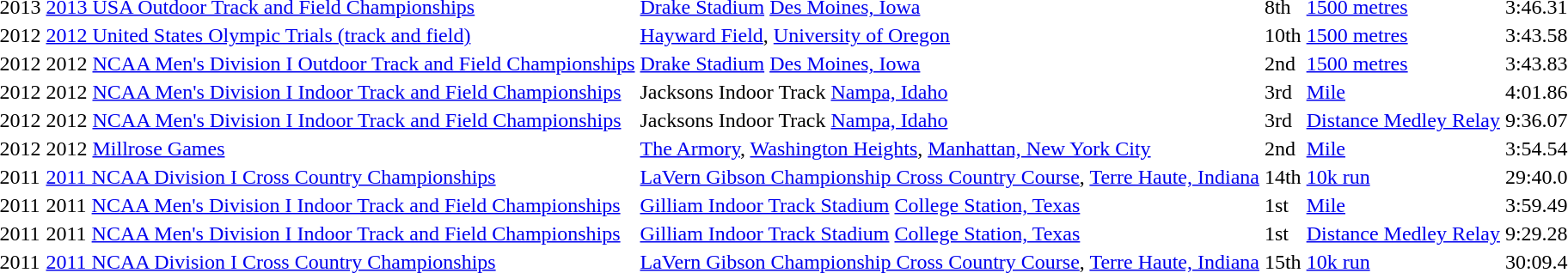<table>
<tr>
<td>2013</td>
<td><a href='#'>2013 USA Outdoor Track and Field Championships</a></td>
<td><a href='#'>Drake Stadium</a> <a href='#'>Des Moines, Iowa</a></td>
<td>8th</td>
<td><a href='#'>1500 metres</a></td>
<td>3:46.31</td>
</tr>
<tr>
<td>2012</td>
<td><a href='#'>2012 United States Olympic Trials (track and field)</a></td>
<td><a href='#'>Hayward Field</a>, <a href='#'>University of Oregon</a></td>
<td>10th</td>
<td><a href='#'>1500 metres</a></td>
<td>3:43.58</td>
</tr>
<tr>
<td>2012</td>
<td>2012 <a href='#'>NCAA Men's Division I Outdoor Track and Field Championships</a></td>
<td><a href='#'>Drake Stadium</a> <a href='#'>Des Moines, Iowa</a></td>
<td>2nd</td>
<td><a href='#'>1500 metres</a></td>
<td>3:43.83</td>
</tr>
<tr>
<td>2012</td>
<td>2012 <a href='#'>NCAA Men's Division I Indoor Track and Field Championships</a></td>
<td>Jacksons Indoor Track <a href='#'>Nampa, Idaho</a></td>
<td>3rd</td>
<td><a href='#'>Mile</a></td>
<td>4:01.86</td>
</tr>
<tr>
<td>2012</td>
<td>2012 <a href='#'>NCAA Men's Division I Indoor Track and Field Championships</a></td>
<td>Jacksons Indoor Track <a href='#'>Nampa, Idaho</a></td>
<td>3rd</td>
<td><a href='#'>Distance Medley Relay</a></td>
<td>9:36.07</td>
</tr>
<tr>
<td>2012</td>
<td>2012 <a href='#'>Millrose Games</a></td>
<td><a href='#'>The Armory</a>, <a href='#'>Washington Heights</a>, <a href='#'>Manhattan, New York City</a></td>
<td>2nd</td>
<td><a href='#'>Mile</a></td>
<td>3:54.54</td>
</tr>
<tr>
<td>2011</td>
<td><a href='#'>2011 NCAA Division I Cross Country Championships</a></td>
<td><a href='#'>LaVern Gibson Championship Cross Country Course</a>, <a href='#'>Terre Haute, Indiana</a></td>
<td>14th</td>
<td><a href='#'>10k run</a></td>
<td>29:40.0</td>
</tr>
<tr>
<td>2011</td>
<td>2011 <a href='#'>NCAA Men's Division I Indoor Track and Field Championships</a></td>
<td><a href='#'>Gilliam Indoor Track Stadium</a> <a href='#'>College Station, Texas</a></td>
<td>1st</td>
<td><a href='#'>Mile</a></td>
<td>3:59.49</td>
</tr>
<tr>
<td>2011</td>
<td>2011 <a href='#'>NCAA Men's Division I Indoor Track and Field Championships</a></td>
<td><a href='#'>Gilliam Indoor Track Stadium</a> <a href='#'>College Station, Texas</a></td>
<td>1st</td>
<td><a href='#'>Distance Medley Relay</a></td>
<td>9:29.28</td>
</tr>
<tr>
<td>2011</td>
<td><a href='#'>2011 NCAA Division I Cross Country Championships</a></td>
<td><a href='#'>LaVern Gibson Championship Cross Country Course</a>, <a href='#'>Terre Haute, Indiana</a></td>
<td>15th</td>
<td><a href='#'>10k run</a></td>
<td>30:09.4</td>
</tr>
</table>
